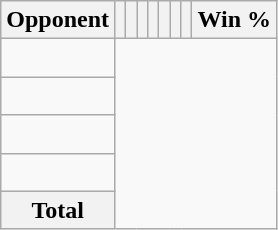<table class="wikitable sortable collapsible collapsed" style="text-align: center;">
<tr>
<th>Opponent</th>
<th></th>
<th></th>
<th></th>
<th></th>
<th></th>
<th></th>
<th></th>
<th>Win %</th>
</tr>
<tr>
<td align="left"><br></td>
</tr>
<tr>
<td align="left"><br></td>
</tr>
<tr>
<td align="left"><br></td>
</tr>
<tr>
<td align="left"><br></td>
</tr>
<tr class="sortbottom">
<th>Total<br></th>
</tr>
</table>
